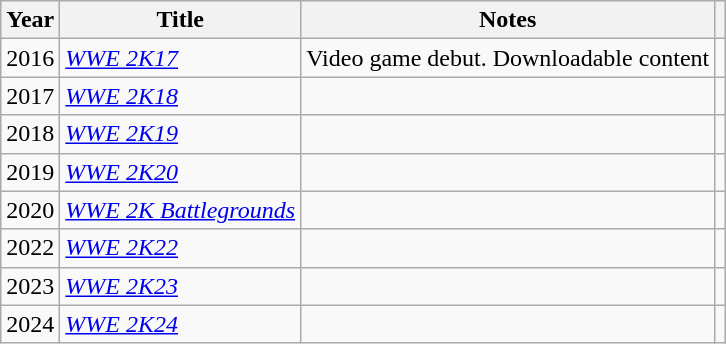<table class="wikitable sortable">
<tr>
<th>Year</th>
<th>Title</th>
<th>Notes</th>
<th></th>
</tr>
<tr>
<td>2016</td>
<td><em><a href='#'>WWE 2K17</a></em></td>
<td>Video game debut. Downloadable content</td>
<td></td>
</tr>
<tr>
<td>2017</td>
<td><em><a href='#'>WWE 2K18</a></em></td>
<td></td>
<td></td>
</tr>
<tr>
<td>2018</td>
<td><em><a href='#'>WWE 2K19</a></em></td>
<td></td>
<td></td>
</tr>
<tr>
<td>2019</td>
<td><em><a href='#'>WWE 2K20</a></em></td>
<td></td>
<td></td>
</tr>
<tr>
<td>2020</td>
<td><em><a href='#'>WWE 2K Battlegrounds</a></em></td>
<td></td>
<td></td>
</tr>
<tr>
<td>2022</td>
<td><em><a href='#'>WWE 2K22</a></em></td>
<td></td>
<td></td>
</tr>
<tr>
<td>2023</td>
<td><em><a href='#'>WWE 2K23</a></em></td>
<td></td>
<td></td>
</tr>
<tr>
<td>2024</td>
<td><em><a href='#'>WWE 2K24</a></em></td>
<td></td>
<td></td>
</tr>
</table>
